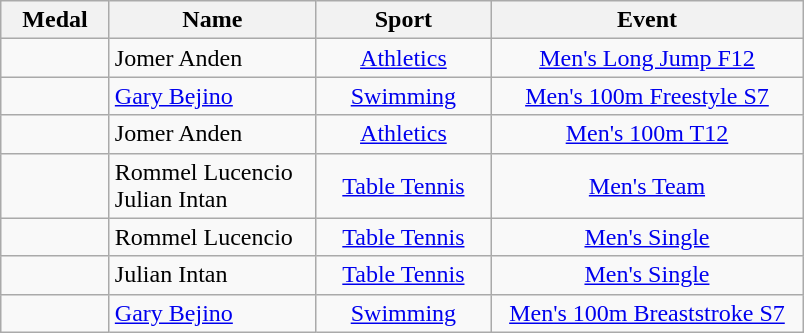<table class="wikitable" style="font-size:100%; text-align:center;">
<tr>
<th width="65">Medal</th>
<th width="130">Name</th>
<th width="110">Sport</th>
<th width="200">Event</th>
</tr>
<tr>
<td></td>
<td align=left>Jomer Anden</td>
<td> <a href='#'>Athletics</a></td>
<td><a href='#'>Men's Long Jump F12</a></td>
</tr>
<tr>
<td></td>
<td align=left><a href='#'>Gary Bejino</a></td>
<td> <a href='#'>Swimming</a></td>
<td><a href='#'>Men's 100m Freestyle S7</a></td>
</tr>
<tr>
<td></td>
<td align=left>Jomer Anden</td>
<td> <a href='#'>Athletics</a></td>
<td><a href='#'>Men's 100m T12</a></td>
</tr>
<tr>
<td></td>
<td align=left>Rommel Lucencio<br>Julian Intan</td>
<td> <a href='#'>Table Tennis</a></td>
<td><a href='#'>Men's Team</a></td>
</tr>
<tr>
<td></td>
<td align=left>Rommel Lucencio</td>
<td> <a href='#'>Table Tennis</a></td>
<td><a href='#'>Men's Single</a></td>
</tr>
<tr>
<td></td>
<td align=left>Julian Intan</td>
<td> <a href='#'>Table Tennis</a></td>
<td><a href='#'>Men's Single</a></td>
</tr>
<tr>
<td></td>
<td align=left><a href='#'>Gary Bejino</a></td>
<td> <a href='#'>Swimming</a></td>
<td><a href='#'>Men's 100m Breaststroke S7</a></td>
</tr>
</table>
